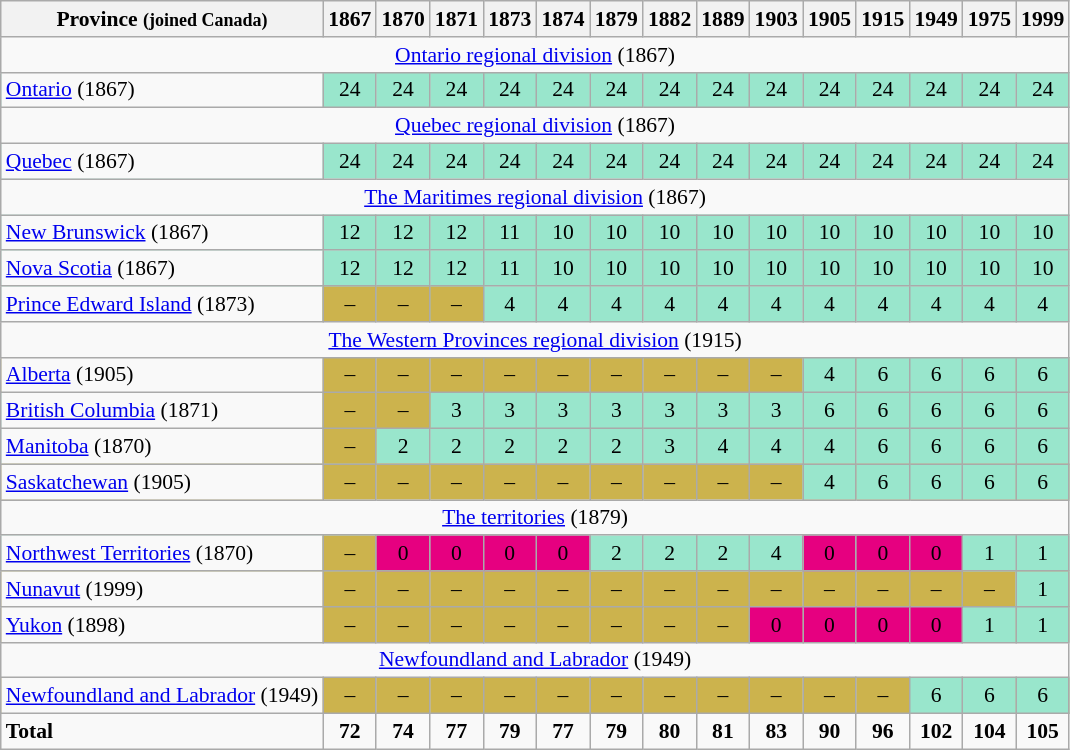<table class="wikitable" style="font-size: 90%;">
<tr>
<th>Province <small>(joined Canada)</small></th>
<th>1867</th>
<th>1870</th>
<th>1871</th>
<th>1873</th>
<th>1874</th>
<th>1879</th>
<th>1882</th>
<th>1889</th>
<th>1903</th>
<th>1905</th>
<th>1915</th>
<th>1949</th>
<th>1975</th>
<th>1999</th>
</tr>
<tr>
<td colspan="15" align="center"><a href='#'>Ontario regional division</a> (1867)</td>
</tr>
<tr align="center" bgcolor="#99E6CC">
<td align="left" bgcolor="#f9f9f9"><a href='#'>Ontario</a> (1867)</td>
<td>24</td>
<td>24</td>
<td>24</td>
<td>24</td>
<td>24</td>
<td>24</td>
<td>24</td>
<td>24</td>
<td>24</td>
<td>24</td>
<td>24</td>
<td>24</td>
<td>24</td>
<td>24</td>
</tr>
<tr>
<td colspan="15" align="center"><a href='#'>Quebec regional division</a> (1867)</td>
</tr>
<tr align="center" bgcolor="#99E6CC">
<td align="left" bgcolor="#f9f9f9"><a href='#'>Quebec</a> (1867)</td>
<td>24</td>
<td>24</td>
<td>24</td>
<td>24</td>
<td>24</td>
<td>24</td>
<td>24</td>
<td>24</td>
<td>24</td>
<td>24</td>
<td>24</td>
<td>24</td>
<td>24</td>
<td>24</td>
</tr>
<tr>
<td colspan="15" align="center"><a href='#'>The Maritimes regional division</a> (1867)</td>
</tr>
<tr align="center" bgcolor="#99E6CC">
<td align="left" bgcolor="#f9f9f9"><a href='#'>New Brunswick</a> (1867)</td>
<td>12</td>
<td>12</td>
<td>12</td>
<td>11</td>
<td>10</td>
<td>10</td>
<td>10</td>
<td>10</td>
<td>10</td>
<td>10</td>
<td>10</td>
<td>10</td>
<td>10</td>
<td>10</td>
</tr>
<tr align="center" bgcolor="#99E6CC">
<td align="left" bgcolor="#f9f9f9"><a href='#'>Nova Scotia</a> (1867)</td>
<td>12</td>
<td>12</td>
<td>12</td>
<td>11</td>
<td>10</td>
<td>10</td>
<td>10</td>
<td>10</td>
<td>10</td>
<td>10</td>
<td>10</td>
<td>10</td>
<td>10</td>
<td>10</td>
</tr>
<tr align="center" bgcolor="#99E6CC">
<td align="left" bgcolor="#f9f9f9"><a href='#'>Prince Edward Island</a> (1873)</td>
<td bgcolor="#CCB34D">–</td>
<td bgcolor="#CCB34D">–</td>
<td bgcolor="#CCB34D">–</td>
<td>4</td>
<td>4</td>
<td>4</td>
<td>4</td>
<td>4</td>
<td>4</td>
<td>4</td>
<td>4</td>
<td>4</td>
<td>4</td>
<td>4</td>
</tr>
<tr>
<td colspan="15" align="center"><a href='#'>The Western Provinces regional division</a> (1915)</td>
</tr>
<tr align="center" bgcolor="#CCB34D">
<td align="left" bgcolor="#f9f9f9"><a href='#'>Alberta</a> (1905)</td>
<td>–</td>
<td>–</td>
<td>–</td>
<td>–</td>
<td>–</td>
<td>–</td>
<td>–</td>
<td>–</td>
<td>–</td>
<td bgcolor="#99E6CC">4</td>
<td bgcolor="#99E6CC">6</td>
<td bgcolor="#99E6CC">6</td>
<td bgcolor="#99E6CC">6</td>
<td bgcolor="#99E6CC">6</td>
</tr>
<tr align="center" bgcolor="#99E6CC">
<td align="left" bgcolor="#f9f9f9"><a href='#'>British Columbia</a> (1871)</td>
<td bgcolor="#CCB34D">–</td>
<td bgcolor="#CCB34D">–</td>
<td>3</td>
<td>3</td>
<td>3</td>
<td>3</td>
<td>3</td>
<td>3</td>
<td>3</td>
<td>6</td>
<td>6</td>
<td>6</td>
<td>6</td>
<td>6</td>
</tr>
<tr align="center" bgcolor="#99E6CC">
<td align="left" bgcolor="#f9f9f9"><a href='#'>Manitoba</a> (1870)</td>
<td bgcolor="#CCB34D">–</td>
<td>2</td>
<td>2</td>
<td>2</td>
<td>2</td>
<td>2</td>
<td>3</td>
<td>4</td>
<td>4</td>
<td>4</td>
<td>6</td>
<td>6</td>
<td>6</td>
<td>6</td>
</tr>
<tr align="center" bgcolor="#CCB34D">
<td align="left" bgcolor="#f9f9f9"><a href='#'>Saskatchewan</a> (1905)</td>
<td>–</td>
<td>–</td>
<td>–</td>
<td>–</td>
<td>–</td>
<td>–</td>
<td>–</td>
<td>–</td>
<td>–</td>
<td bgcolor="#99E6CC">4</td>
<td bgcolor="#99E6CC">6</td>
<td bgcolor="#99E6CC">6</td>
<td bgcolor="#99E6CC">6</td>
<td bgcolor="#99E6CC">6</td>
</tr>
<tr>
<td colspan="15" align="center"><a href='#'>The territories</a> (1879)</td>
</tr>
<tr align="center" bgcolor="#99E6CC">
<td align="left" bgcolor="#f9f9f9"><a href='#'>Northwest Territories</a> (1870)</td>
<td bgcolor="#CCB34D">–</td>
<td bgcolor="#E60080">0</td>
<td bgcolor="#E60080">0</td>
<td bgcolor="#E60080">0</td>
<td bgcolor="#E60080">0</td>
<td>2</td>
<td>2</td>
<td>2</td>
<td>4</td>
<td bgcolor="#E60080">0</td>
<td bgcolor="#E60080">0</td>
<td bgcolor="#E60080">0</td>
<td bgcolor="#99E6CC">1</td>
<td bgcolor="#99E6CC">1</td>
</tr>
<tr align="center" bgcolor="#CCB34D">
<td align="left" bgcolor="#f9f9f9"><a href='#'>Nunavut</a> (1999)</td>
<td>–</td>
<td>–</td>
<td>–</td>
<td>–</td>
<td>–</td>
<td>–</td>
<td>–</td>
<td>–</td>
<td>–</td>
<td>–</td>
<td>–</td>
<td>–</td>
<td>–</td>
<td bgcolor="#99E6CC">1</td>
</tr>
<tr align="center" bgcolor="#CCB34D">
<td align="left" bgcolor="#f9f9f9"><a href='#'>Yukon</a> (1898)</td>
<td>–</td>
<td>–</td>
<td>–</td>
<td>–</td>
<td>–</td>
<td>–</td>
<td>–</td>
<td>–</td>
<td bgcolor="#E60080">0</td>
<td bgcolor="#E60080">0</td>
<td bgcolor="#E60080">0</td>
<td bgcolor="#E60080">0</td>
<td bgcolor="#99E6CC">1</td>
<td bgcolor="#99E6CC">1</td>
</tr>
<tr>
<td colspan="15" align="center"><a href='#'>Newfoundland and Labrador</a> (1949)</td>
</tr>
<tr align="center" bgcolor="#CCB34D">
<td align="left" bgcolor="#f9f9f9"><a href='#'>Newfoundland and Labrador</a> (1949)</td>
<td>–</td>
<td>–</td>
<td>–</td>
<td>–</td>
<td>–</td>
<td>–</td>
<td>–</td>
<td>–</td>
<td>–</td>
<td>–</td>
<td>–</td>
<td bgcolor="#99E6CC">6</td>
<td bgcolor="#99E6CC">6</td>
<td bgcolor="#99E6CC">6</td>
</tr>
<tr align="center" style="font-weight: bold">
<td align="left">Total</td>
<td>72</td>
<td>74</td>
<td>77</td>
<td>79</td>
<td>77</td>
<td>79</td>
<td>80</td>
<td>81</td>
<td>83</td>
<td>90</td>
<td>96</td>
<td>102</td>
<td>104</td>
<td>105</td>
</tr>
</table>
